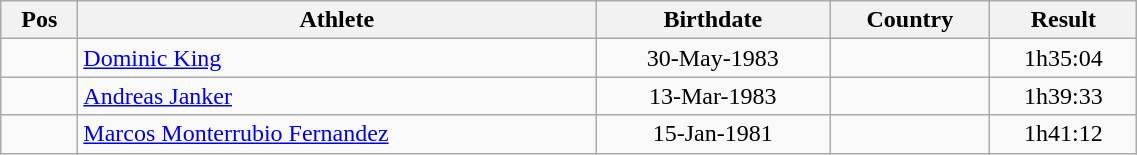<table class="wikitable"  style="text-align:center; width:60%;">
<tr>
<th>Pos</th>
<th>Athlete</th>
<th>Birthdate</th>
<th>Country</th>
<th>Result</th>
</tr>
<tr>
<td align=center></td>
<td align=left><a href='#'>Dominic King</a></td>
<td>30-May-1983</td>
<td align=left></td>
<td>1h35:04</td>
</tr>
<tr>
<td align=center></td>
<td align=left><a href='#'>Andreas Janker</a></td>
<td>13-Mar-1983</td>
<td align=left></td>
<td>1h39:33</td>
</tr>
<tr>
<td align=center></td>
<td align=left><a href='#'>Marcos Monterrubio Fernandez</a></td>
<td>15-Jan-1981</td>
<td align=left></td>
<td>1h41:12</td>
</tr>
</table>
